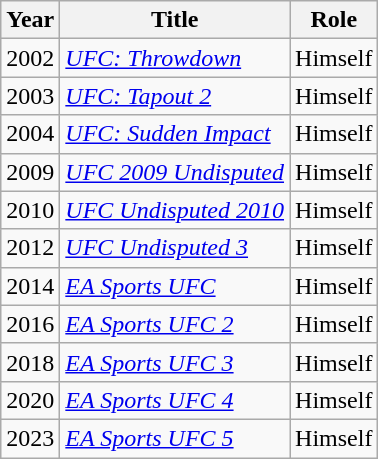<table class="wikitable sortable">
<tr>
<th>Year</th>
<th>Title</th>
<th>Role</th>
</tr>
<tr>
<td>2002</td>
<td><em><a href='#'>UFC: Throwdown</a></em></td>
<td>Himself</td>
</tr>
<tr>
<td>2003</td>
<td><em><a href='#'>UFC: Tapout 2</a></em></td>
<td>Himself</td>
</tr>
<tr>
<td>2004</td>
<td><em><a href='#'>UFC: Sudden Impact</a></em></td>
<td>Himself</td>
</tr>
<tr>
<td>2009</td>
<td><em><a href='#'>UFC 2009 Undisputed</a></em></td>
<td>Himself</td>
</tr>
<tr>
<td>2010</td>
<td><em><a href='#'>UFC Undisputed 2010</a></em></td>
<td>Himself</td>
</tr>
<tr>
<td>2012</td>
<td><em><a href='#'>UFC Undisputed 3</a></em></td>
<td>Himself</td>
</tr>
<tr>
<td>2014</td>
<td><em><a href='#'>EA Sports UFC</a></em></td>
<td>Himself</td>
</tr>
<tr>
<td>2016</td>
<td><em><a href='#'>EA Sports UFC 2</a></em></td>
<td>Himself</td>
</tr>
<tr>
<td>2018</td>
<td><em><a href='#'>EA Sports UFC 3</a></em></td>
<td>Himself</td>
</tr>
<tr>
<td>2020</td>
<td><em><a href='#'>EA Sports UFC 4</a></em></td>
<td>Himself</td>
</tr>
<tr>
<td>2023</td>
<td><em><a href='#'>EA Sports UFC 5</a></em></td>
<td>Himself</td>
</tr>
</table>
